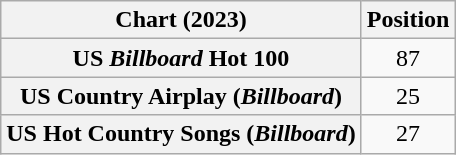<table class="wikitable sortable plainrowheaders" style="text-align:center">
<tr>
<th scope="col">Chart (2023)</th>
<th scope="col">Position</th>
</tr>
<tr>
<th scope="row">US <em>Billboard</em> Hot 100</th>
<td>87</td>
</tr>
<tr>
<th scope="row">US Country Airplay (<em>Billboard</em>)</th>
<td>25</td>
</tr>
<tr>
<th scope="row">US Hot Country Songs (<em>Billboard</em>)</th>
<td>27</td>
</tr>
</table>
